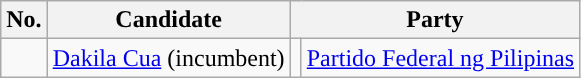<table class="wikitable sortable" style="text-align:left;">
<tr>
<th>No.</th>
<th>Candidate</th>
<th colspan="2">Party</th>
</tr>
<tr>
<td></td>
<td><a href='#'>Dakila Cua</a> (incumbent)</td>
<td></td>
<td><a href='#'>Partido Federal ng Pilipinas</a></td>
</tr>
</table>
